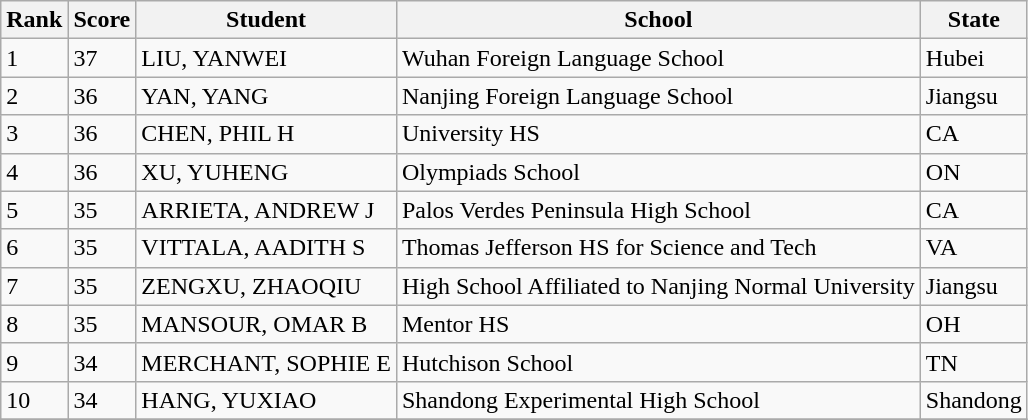<table class="wikitable">
<tr>
<th>Rank</th>
<th>Score</th>
<th>Student</th>
<th>School</th>
<th>State</th>
</tr>
<tr>
<td>1</td>
<td>37</td>
<td>LIU, YANWEI</td>
<td>Wuhan Foreign Language School</td>
<td>Hubei</td>
</tr>
<tr>
<td>2</td>
<td>36</td>
<td>YAN, YANG</td>
<td>Nanjing Foreign Language School</td>
<td>Jiangsu</td>
</tr>
<tr>
<td>3</td>
<td>36</td>
<td>CHEN, PHIL H</td>
<td>University HS</td>
<td>CA</td>
</tr>
<tr>
<td>4</td>
<td>36</td>
<td>XU, YUHENG</td>
<td>Olympiads School</td>
<td>ON</td>
</tr>
<tr>
<td>5</td>
<td>35</td>
<td>ARRIETA, ANDREW J</td>
<td>Palos Verdes Peninsula High School</td>
<td>CA</td>
</tr>
<tr>
<td>6</td>
<td>35</td>
<td>VITTALA, AADITH S</td>
<td>Thomas Jefferson HS for Science and Tech</td>
<td>VA</td>
</tr>
<tr>
<td>7</td>
<td>35</td>
<td>ZENGXU, ZHAOQIU</td>
<td>High School Affiliated to Nanjing Normal University</td>
<td>Jiangsu</td>
</tr>
<tr>
<td>8</td>
<td>35</td>
<td>MANSOUR, OMAR B</td>
<td>Mentor HS</td>
<td>OH</td>
</tr>
<tr>
<td>9</td>
<td>34</td>
<td>MERCHANT, SOPHIE E</td>
<td>Hutchison School</td>
<td>TN</td>
</tr>
<tr>
<td>10</td>
<td>34</td>
<td>HANG, YUXIAO</td>
<td>Shandong Experimental High School</td>
<td>Shandong</td>
</tr>
<tr>
</tr>
</table>
